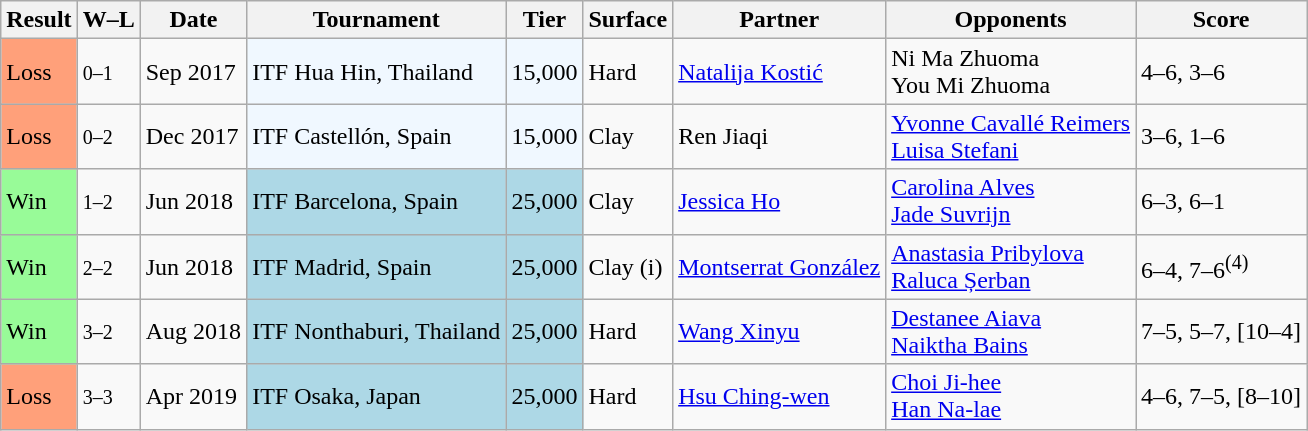<table class="sortable wikitable">
<tr>
<th>Result</th>
<th class="unsortable">W–L</th>
<th>Date</th>
<th>Tournament</th>
<th>Tier</th>
<th>Surface</th>
<th>Partner</th>
<th>Opponents</th>
<th class="unsortable">Score</th>
</tr>
<tr>
<td bgcolor="#ffa07a">Loss</td>
<td><small>0–1</small></td>
<td>Sep 2017</td>
<td style="background:#f0f8ff;">ITF Hua Hin, Thailand</td>
<td style="background:#f0f8ff;">15,000</td>
<td>Hard</td>
<td> <a href='#'>Natalija Kostić</a></td>
<td> Ni Ma Zhuoma <br>  You Mi Zhuoma</td>
<td>4–6, 3–6</td>
</tr>
<tr>
<td bgcolor="#ffa07a">Loss</td>
<td><small>0–2</small></td>
<td>Dec 2017</td>
<td style="background:#f0f8ff;">ITF Castellón, Spain</td>
<td style="background:#f0f8ff;">15,000</td>
<td>Clay</td>
<td> Ren Jiaqi</td>
<td> <a href='#'>Yvonne Cavallé Reimers</a> <br>  <a href='#'>Luisa Stefani</a></td>
<td>3–6, 1–6</td>
</tr>
<tr>
<td bgcolor="#98fb98">Win</td>
<td><small>1–2</small></td>
<td>Jun 2018</td>
<td style="background:lightblue;">ITF Barcelona, Spain</td>
<td style="background:lightblue;">25,000</td>
<td>Clay</td>
<td> <a href='#'>Jessica Ho</a></td>
<td> <a href='#'>Carolina Alves</a> <br>  <a href='#'>Jade Suvrijn</a></td>
<td>6–3, 6–1</td>
</tr>
<tr>
<td bgcolor="#98fb98">Win</td>
<td><small>2–2</small></td>
<td>Jun 2018</td>
<td style="background:lightblue;">ITF Madrid, Spain</td>
<td style="background:lightblue;">25,000</td>
<td>Clay (i)</td>
<td> <a href='#'>Montserrat González</a></td>
<td> <a href='#'>Anastasia Pribylova</a> <br>  <a href='#'>Raluca Șerban</a></td>
<td>6–4, 7–6<sup>(4)</sup></td>
</tr>
<tr>
<td bgcolor="#98fb98">Win</td>
<td><small>3–2</small></td>
<td>Aug 2018</td>
<td style="background:lightblue;">ITF Nonthaburi, Thailand</td>
<td style="background:lightblue;">25,000</td>
<td>Hard</td>
<td> <a href='#'>Wang Xinyu</a></td>
<td> <a href='#'>Destanee Aiava</a> <br>  <a href='#'>Naiktha Bains</a></td>
<td>7–5, 5–7, [10–4]</td>
</tr>
<tr>
<td bgcolor="#ffa07a">Loss</td>
<td><small>3–3</small></td>
<td>Apr 2019</td>
<td style="background:lightblue;">ITF Osaka, Japan</td>
<td style="background:lightblue;">25,000</td>
<td>Hard</td>
<td> <a href='#'>Hsu Ching-wen</a></td>
<td> <a href='#'>Choi Ji-hee</a> <br>  <a href='#'>Han Na-lae</a></td>
<td>4–6, 7–5, [8–10]</td>
</tr>
</table>
